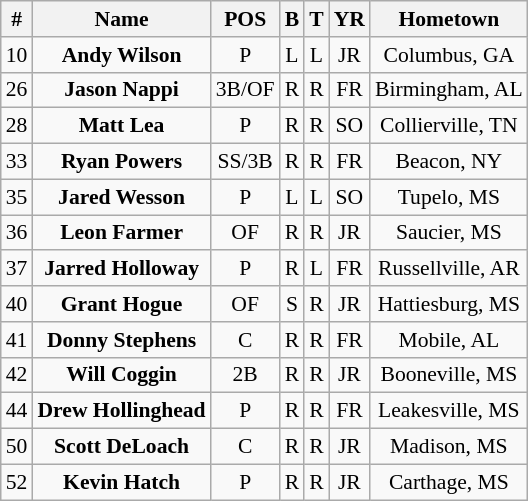<table class="wikitable sortable" style="text-align:center; font-size:90%;">
<tr>
<th>#</th>
<th>Name</th>
<th>POS</th>
<th>B</th>
<th>T</th>
<th>YR</th>
<th>Hometown</th>
</tr>
<tr>
<td>10</td>
<td><strong>Andy Wilson</strong></td>
<td>P</td>
<td>L</td>
<td>L</td>
<td>JR</td>
<td>Columbus, GA</td>
</tr>
<tr>
<td>26</td>
<td><strong>Jason Nappi</strong></td>
<td>3B/OF</td>
<td>R</td>
<td>R</td>
<td>FR</td>
<td>Birmingham, AL</td>
</tr>
<tr>
<td>28</td>
<td><strong>Matt Lea</strong></td>
<td>P</td>
<td>R</td>
<td>R</td>
<td>SO</td>
<td>Collierville, TN</td>
</tr>
<tr>
<td>33</td>
<td><strong>Ryan Powers</strong></td>
<td>SS/3B</td>
<td>R</td>
<td>R</td>
<td>FR</td>
<td>Beacon, NY</td>
</tr>
<tr>
<td>35</td>
<td><strong>Jared Wesson</strong></td>
<td>P</td>
<td>L</td>
<td>L</td>
<td>SO</td>
<td>Tupelo, MS</td>
</tr>
<tr>
<td>36</td>
<td><strong>Leon Farmer</strong></td>
<td>OF</td>
<td>R</td>
<td>R</td>
<td>JR</td>
<td>Saucier, MS</td>
</tr>
<tr>
<td>37</td>
<td><strong>Jarred Holloway</strong></td>
<td>P</td>
<td>R</td>
<td>L</td>
<td>FR</td>
<td>Russellville, AR</td>
</tr>
<tr>
<td>40</td>
<td><strong>Grant Hogue</strong></td>
<td>OF</td>
<td>S</td>
<td>R</td>
<td>JR</td>
<td>Hattiesburg, MS</td>
</tr>
<tr>
<td>41</td>
<td><strong>Donny Stephens</strong></td>
<td>C</td>
<td>R</td>
<td>R</td>
<td>FR</td>
<td>Mobile, AL</td>
</tr>
<tr>
<td>42</td>
<td><strong>Will Coggin</strong></td>
<td>2B</td>
<td>R</td>
<td>R</td>
<td>JR</td>
<td>Booneville, MS</td>
</tr>
<tr>
<td>44</td>
<td><strong>Drew Hollinghead</strong></td>
<td>P</td>
<td>R</td>
<td>R</td>
<td>FR</td>
<td>Leakesville, MS</td>
</tr>
<tr>
<td>50</td>
<td><strong>Scott DeLoach</strong></td>
<td>C</td>
<td>R</td>
<td>R</td>
<td>JR</td>
<td>Madison, MS</td>
</tr>
<tr>
<td>52</td>
<td><strong>Kevin Hatch</strong></td>
<td>P</td>
<td>R</td>
<td>R</td>
<td>JR</td>
<td>Carthage, MS</td>
</tr>
</table>
